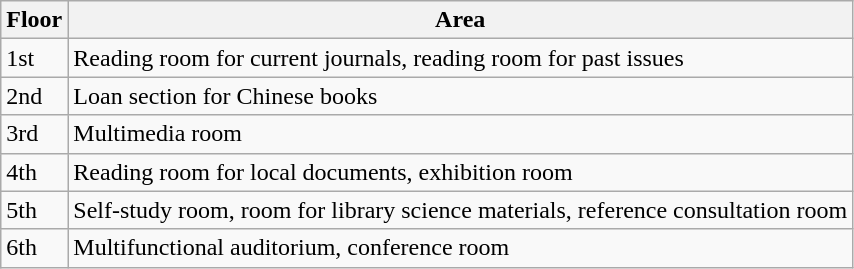<table class="wikitable">
<tr>
<th>Floor</th>
<th>Area</th>
</tr>
<tr>
<td>1st</td>
<td>Reading room for current journals, reading room for past issues</td>
</tr>
<tr>
<td>2nd</td>
<td>Loan section for Chinese books</td>
</tr>
<tr>
<td>3rd</td>
<td>Multimedia room</td>
</tr>
<tr>
<td>4th</td>
<td>Reading room for local documents, exhibition room</td>
</tr>
<tr>
<td>5th</td>
<td>Self-study room, room for library science materials, reference consultation room</td>
</tr>
<tr>
<td>6th</td>
<td>Multifunctional auditorium, conference room</td>
</tr>
</table>
